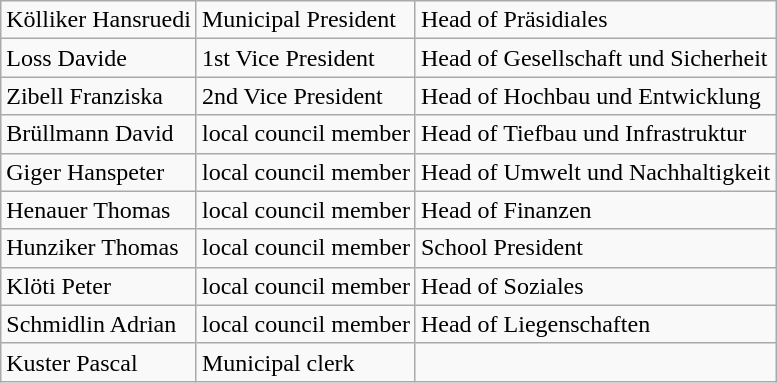<table class="wikitable">
<tr>
<td>Kölliker Hansruedi</td>
<td>Municipal President</td>
<td>Head of Präsidiales</td>
</tr>
<tr>
<td>Loss Davide</td>
<td>1st Vice President</td>
<td>Head of Gesellschaft und Sicherheit</td>
</tr>
<tr>
<td>Zibell Franziska</td>
<td>2nd Vice President</td>
<td>Head of Hochbau und Entwicklung</td>
</tr>
<tr>
<td>Brüllmann David</td>
<td>local council member</td>
<td>Head of Tiefbau und Infrastruktur</td>
</tr>
<tr>
<td>Giger Hanspeter</td>
<td>local council member</td>
<td>Head of Umwelt und Nachhaltigkeit</td>
</tr>
<tr>
<td>Henauer Thomas</td>
<td>local council member</td>
<td>Head of Finanzen</td>
</tr>
<tr>
<td>Hunziker Thomas</td>
<td>local council member</td>
<td>School President</td>
</tr>
<tr>
<td>Klöti Peter</td>
<td>local council member</td>
<td>Head of Soziales</td>
</tr>
<tr>
<td>Schmidlin Adrian</td>
<td>local council member</td>
<td>Head of Liegenschaften</td>
</tr>
<tr>
<td>Kuster Pascal</td>
<td>Municipal clerk</td>
<td></td>
</tr>
</table>
